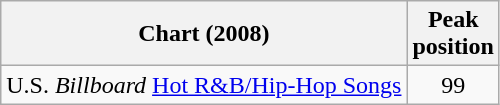<table class="wikitable">
<tr>
<th align="center">Chart (2008)</th>
<th style="text-align:center;">Peak<br>position</th>
</tr>
<tr>
<td align="left">U.S. <em>Billboard</em> <a href='#'>Hot R&B/Hip-Hop Songs</a></td>
<td style="text-align:center;">99</td>
</tr>
</table>
